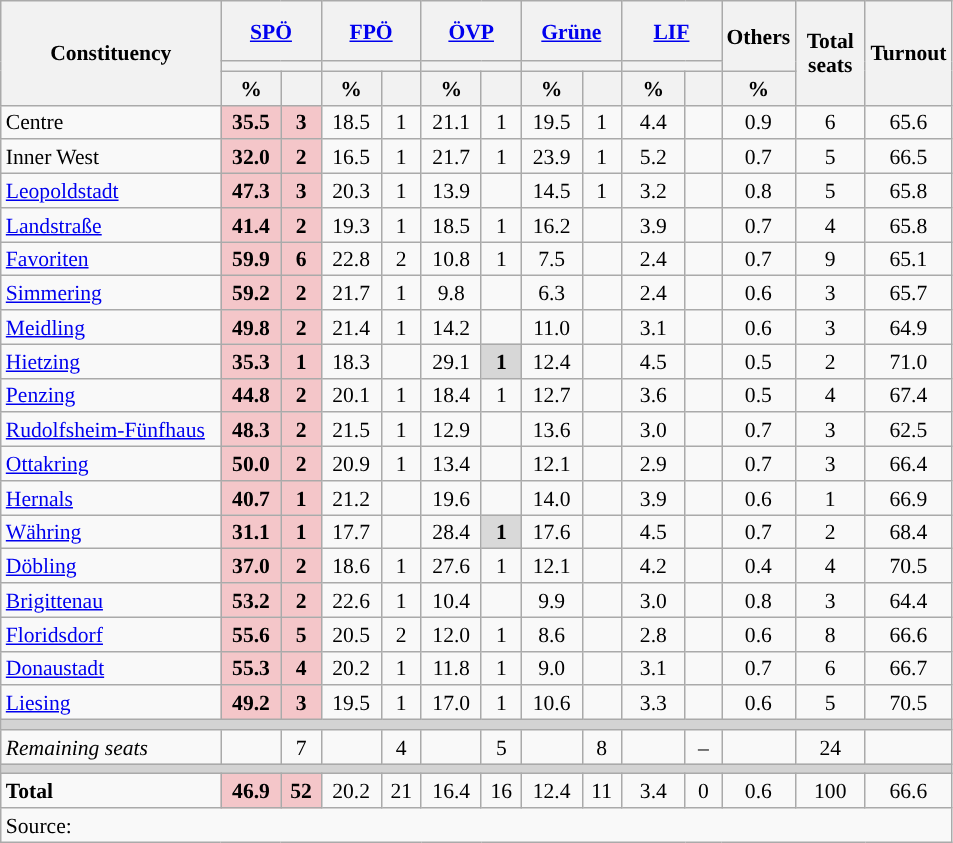<table class="wikitable" style="text-align:center;font-size:90%;line-height:16px">
<tr style="height:40px;">
<th style="width:140px;" rowspan="3">Constituency</th>
<th style="width:60px;" colspan="2"><a href='#'>SPÖ</a></th>
<th style="width:60px;" colspan="2"><a href='#'>FPÖ</a></th>
<th style="width:60px;" colspan="2"><a href='#'>ÖVP</a></th>
<th style="width:60px;" colspan="2"><a href='#'>Grüne</a></th>
<th style="width:60px;" colspan="2"><a href='#'>LIF</a></th>
<th class="unsortable" style="width:40px;" rowspan="2">Others</th>
<th class="unsortable" style="width:40px;" rowspan="3">Total<br>seats</th>
<th class="unsortable" style="width:40px;" rowspan="3">Turnout</th>
</tr>
<tr>
<th colspan="2" style="background:"></th>
<th colspan="2" style="background:"></th>
<th colspan="2" style="background:"></th>
<th colspan="2" style="background:"></th>
<th colspan="2" style="background:"></th>
</tr>
<tr>
<th class=unsortable>%</th>
<th class=unsortable></th>
<th class=unsortable>%</th>
<th class=unsortable></th>
<th class=unsortable>%</th>
<th class=unsortable></th>
<th class=unsortable>%</th>
<th class=unsortable></th>
<th class=unsortable>%</th>
<th class=unsortable></th>
<th class=unsortable>%</th>
</tr>
<tr>
<td align=left>Centre</td>
<td bgcolor=#F4C6C9><strong>35.5</strong></td>
<td bgcolor=#F4C6C9><strong>3</strong></td>
<td>18.5</td>
<td>1</td>
<td>21.1</td>
<td>1</td>
<td>19.5</td>
<td>1</td>
<td>4.4</td>
<td></td>
<td>0.9</td>
<td>6</td>
<td>65.6</td>
</tr>
<tr>
<td align=left>Inner West</td>
<td bgcolor=#F4C6C9><strong>32.0</strong></td>
<td bgcolor=#F4C6C9><strong>2</strong></td>
<td>16.5</td>
<td>1</td>
<td>21.7</td>
<td>1</td>
<td>23.9</td>
<td>1</td>
<td>5.2</td>
<td></td>
<td>0.7</td>
<td>5</td>
<td>66.5</td>
</tr>
<tr>
<td align=left><a href='#'>Leopoldstadt</a></td>
<td bgcolor=#F4C6C9><strong>47.3</strong></td>
<td bgcolor=#F4C6C9><strong>3</strong></td>
<td>20.3</td>
<td>1</td>
<td>13.9</td>
<td></td>
<td>14.5</td>
<td>1</td>
<td>3.2</td>
<td></td>
<td>0.8</td>
<td>5</td>
<td>65.8</td>
</tr>
<tr>
<td align=left><a href='#'>Landstraße</a></td>
<td bgcolor=#F4C6C9><strong>41.4</strong></td>
<td bgcolor=#F4C6C9><strong>2</strong></td>
<td>19.3</td>
<td>1</td>
<td>18.5</td>
<td>1</td>
<td>16.2</td>
<td></td>
<td>3.9</td>
<td></td>
<td>0.7</td>
<td>4</td>
<td>65.8</td>
</tr>
<tr>
<td align=left><a href='#'>Favoriten</a></td>
<td bgcolor=#F4C6C9><strong>59.9</strong></td>
<td bgcolor=#F4C6C9><strong>6</strong></td>
<td>22.8</td>
<td>2</td>
<td>10.8</td>
<td>1</td>
<td>7.5</td>
<td></td>
<td>2.4</td>
<td></td>
<td>0.7</td>
<td>9</td>
<td>65.1</td>
</tr>
<tr>
<td align=left><a href='#'>Simmering</a></td>
<td bgcolor=#F4C6C9><strong>59.2</strong></td>
<td bgcolor=#F4C6C9><strong>2</strong></td>
<td>21.7</td>
<td>1</td>
<td>9.8</td>
<td></td>
<td>6.3</td>
<td></td>
<td>2.4</td>
<td></td>
<td>0.6</td>
<td>3</td>
<td>65.7</td>
</tr>
<tr>
<td align=left><a href='#'>Meidling</a></td>
<td bgcolor=#F4C6C9><strong>49.8</strong></td>
<td bgcolor=#F4C6C9><strong>2</strong></td>
<td>21.4</td>
<td>1</td>
<td>14.2</td>
<td></td>
<td>11.0</td>
<td></td>
<td>3.1</td>
<td></td>
<td>0.6</td>
<td>3</td>
<td>64.9</td>
</tr>
<tr>
<td align=left><a href='#'>Hietzing</a></td>
<td bgcolor=#F4C6C9><strong>35.3</strong></td>
<td bgcolor=#F4C6C9><strong>1</strong></td>
<td>18.3</td>
<td></td>
<td>29.1</td>
<td bgcolor=#D7D7D7><strong>1</strong></td>
<td>12.4</td>
<td></td>
<td>4.5</td>
<td></td>
<td>0.5</td>
<td>2</td>
<td>71.0</td>
</tr>
<tr>
<td align=left><a href='#'>Penzing</a></td>
<td bgcolor=#F4C6C9><strong>44.8</strong></td>
<td bgcolor=#F4C6C9><strong>2</strong></td>
<td>20.1</td>
<td>1</td>
<td>18.4</td>
<td>1</td>
<td>12.7</td>
<td></td>
<td>3.6</td>
<td></td>
<td>0.5</td>
<td>4</td>
<td>67.4</td>
</tr>
<tr>
<td align=left><a href='#'>Rudolfsheim-Fünfhaus</a></td>
<td bgcolor=#F4C6C9><strong>48.3</strong></td>
<td bgcolor=#F4C6C9><strong>2</strong></td>
<td>21.5</td>
<td>1</td>
<td>12.9</td>
<td></td>
<td>13.6</td>
<td></td>
<td>3.0</td>
<td></td>
<td>0.7</td>
<td>3</td>
<td>62.5</td>
</tr>
<tr>
<td align=left><a href='#'>Ottakring</a></td>
<td bgcolor=#F4C6C9><strong>50.0</strong></td>
<td bgcolor=#F4C6C9><strong>2</strong></td>
<td>20.9</td>
<td>1</td>
<td>13.4</td>
<td></td>
<td>12.1</td>
<td></td>
<td>2.9</td>
<td></td>
<td>0.7</td>
<td>3</td>
<td>66.4</td>
</tr>
<tr>
<td align=left><a href='#'>Hernals</a></td>
<td bgcolor=#F4C6C9><strong>40.7</strong></td>
<td bgcolor=#F4C6C9><strong>1</strong></td>
<td>21.2</td>
<td></td>
<td>19.6</td>
<td></td>
<td>14.0</td>
<td></td>
<td>3.9</td>
<td></td>
<td>0.6</td>
<td>1</td>
<td>66.9</td>
</tr>
<tr>
<td align=left><a href='#'>Währing</a></td>
<td bgcolor=#F4C6C9><strong>31.1</strong></td>
<td bgcolor=#F4C6C9><strong>1</strong></td>
<td>17.7</td>
<td></td>
<td>28.4</td>
<td bgcolor=#D9D9D9><strong>1</strong></td>
<td>17.6</td>
<td></td>
<td>4.5</td>
<td></td>
<td>0.7</td>
<td>2</td>
<td>68.4</td>
</tr>
<tr>
<td align=left><a href='#'>Döbling</a></td>
<td bgcolor=#F4C6C9><strong>37.0</strong></td>
<td bgcolor=#F4C6C9><strong>2</strong></td>
<td>18.6</td>
<td>1</td>
<td>27.6</td>
<td>1</td>
<td>12.1</td>
<td></td>
<td>4.2</td>
<td></td>
<td>0.4</td>
<td>4</td>
<td>70.5</td>
</tr>
<tr>
<td align=left><a href='#'>Brigittenau</a></td>
<td bgcolor=#F4C6C9><strong>53.2</strong></td>
<td bgcolor=#F4C6C9><strong>2</strong></td>
<td>22.6</td>
<td>1</td>
<td>10.4</td>
<td></td>
<td>9.9</td>
<td></td>
<td>3.0</td>
<td></td>
<td>0.8</td>
<td>3</td>
<td>64.4</td>
</tr>
<tr>
<td align=left><a href='#'>Floridsdorf</a></td>
<td bgcolor=#F4C6C9><strong>55.6</strong></td>
<td bgcolor=#F4C6C9><strong>5</strong></td>
<td>20.5</td>
<td>2</td>
<td>12.0</td>
<td>1</td>
<td>8.6</td>
<td></td>
<td>2.8</td>
<td></td>
<td>0.6</td>
<td>8</td>
<td>66.6</td>
</tr>
<tr>
<td align=left><a href='#'>Donaustadt</a></td>
<td bgcolor=#F4C6C9><strong>55.3</strong></td>
<td bgcolor=#F4C6C9><strong>4</strong></td>
<td>20.2</td>
<td>1</td>
<td>11.8</td>
<td>1</td>
<td>9.0</td>
<td></td>
<td>3.1</td>
<td></td>
<td>0.7</td>
<td>6</td>
<td>66.7</td>
</tr>
<tr>
<td align=left><a href='#'>Liesing</a></td>
<td bgcolor=#F4C6C9><strong>49.2</strong></td>
<td bgcolor=#F4C6C9><strong>3</strong></td>
<td>19.5</td>
<td>1</td>
<td>17.0</td>
<td>1</td>
<td>10.6</td>
<td></td>
<td>3.3</td>
<td></td>
<td>0.6</td>
<td>5</td>
<td>70.5</td>
</tr>
<tr>
<td colspan=14 bgcolor=lightgrey></td>
</tr>
<tr>
<td align=left><em>Remaining seats</em></td>
<td></td>
<td>7</td>
<td></td>
<td>4</td>
<td></td>
<td>5</td>
<td></td>
<td>8</td>
<td></td>
<td>–</td>
<td></td>
<td>24</td>
<td></td>
</tr>
<tr>
<td colspan=14 bgcolor=lightgrey></td>
</tr>
<tr>
<td align=left><strong>Total</strong></td>
<td bgcolor=#F4C6C9><strong>46.9</strong></td>
<td bgcolor=#F4C6C9><strong>52</strong></td>
<td>20.2</td>
<td>21</td>
<td>16.4</td>
<td>16</td>
<td>12.4</td>
<td>11</td>
<td>3.4</td>
<td>0</td>
<td>0.6</td>
<td>100</td>
<td>66.6</td>
</tr>
<tr class=sortbottom>
<td colspan=14 align=left>Source: </td>
</tr>
</table>
